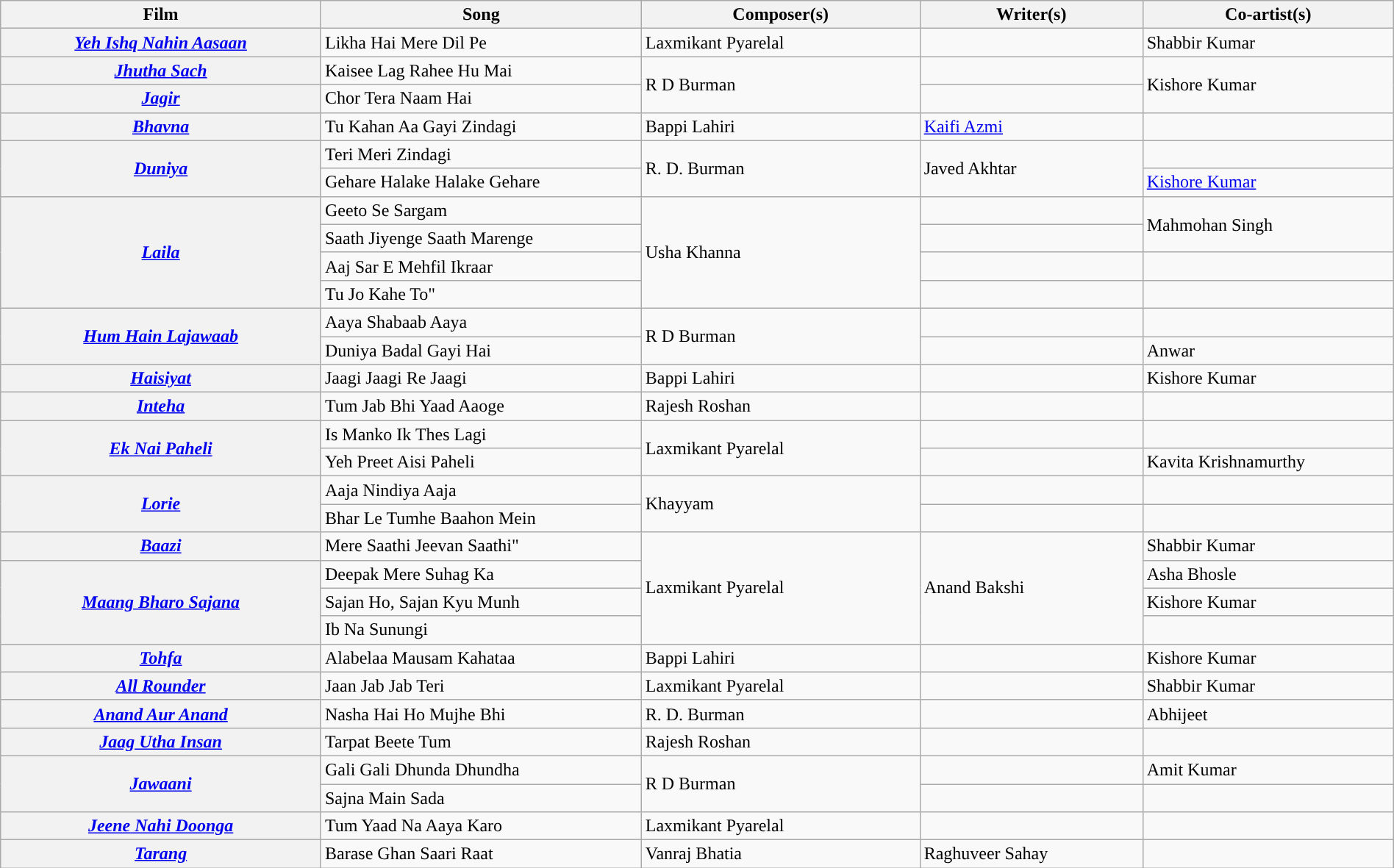<table class="wikitable plainrowheaders" style="width:100%; textcolor:#000">
<tr style="background:#b0e0e66;">
<th scope="col" style="width:23%;"><strong>Film</strong></th>
<th scope="col" style="width:23%;"><strong>Song</strong></th>
<th scope="col" style="width:20%;"><strong>Composer(s)</strong></th>
<th scope="col" style="width:16%;"><strong>Writer(s)</strong></th>
<th scope="col" style="width:18%;"><strong>Co-artist(s)</strong></th>
</tr>
<tr>
<th><em><a href='#'>Yeh Ishq Nahin Aasaan</a></em></th>
<td>Likha Hai Mere Dil Pe</td>
<td>Laxmikant Pyarelal</td>
<td></td>
<td>Shabbir Kumar</td>
</tr>
<tr>
<th><em><a href='#'>Jhutha Sach</a></em></th>
<td>Kaisee Lag Rahee Hu Mai</td>
<td rowspan=2>R D Burman</td>
<td></td>
<td rowspan=2>Kishore Kumar</td>
</tr>
<tr>
<th><em><a href='#'>Jagir</a></em></th>
<td>Chor Tera Naam Hai</td>
<td></td>
</tr>
<tr>
<th><em><a href='#'>Bhavna</a></em></th>
<td>Tu Kahan Aa Gayi Zindagi</td>
<td>Bappi Lahiri</td>
<td><a href='#'>Kaifi Azmi</a></td>
<td></td>
</tr>
<tr>
<th Rowspan=2><em><a href='#'>Duniya</a></em></th>
<td>Teri Meri Zindagi</td>
<td rowspan=2>R. D. Burman</td>
<td rowspan=2>Javed Akhtar</td>
<td></td>
</tr>
<tr>
<td>Gehare Halake Halake Gehare</td>
<td><a href='#'>Kishore Kumar</a></td>
</tr>
<tr>
<th rowspan=4><em><a href='#'>Laila</a></em></th>
<td>Geeto Se Sargam</td>
<td rowspan=4>Usha Khanna</td>
<td></td>
<td rowspan=2>Mahmohan Singh</td>
</tr>
<tr>
<td>Saath Jiyenge Saath Marenge</td>
<td></td>
</tr>
<tr>
<td>Aaj Sar E Mehfil Ikraar</td>
<td></td>
<td></td>
</tr>
<tr>
<td>Tu Jo Kahe To"</td>
<td></td>
<td></td>
</tr>
<tr>
<th Rowspan=2><em><a href='#'>Hum Hain Lajawaab</a></em></th>
<td>Aaya Shabaab Aaya</td>
<td rowspan=2>R D Burman</td>
<td></td>
<td></td>
</tr>
<tr>
<td>Duniya Badal Gayi Hai</td>
<td></td>
<td>Anwar</td>
</tr>
<tr>
<th><em><a href='#'>Haisiyat</a></em></th>
<td>Jaagi Jaagi Re Jaagi</td>
<td>Bappi Lahiri</td>
<td></td>
<td>Kishore Kumar</td>
</tr>
<tr>
<th><em><a href='#'>Inteha</a></em></th>
<td>Tum Jab Bhi Yaad Aaoge</td>
<td>Rajesh Roshan</td>
<td></td>
<td></td>
</tr>
<tr>
<th rowspan=2><em><a href='#'>Ek Nai Paheli</a></em></th>
<td>Is Manko Ik Thes Lagi</td>
<td rowspan=2>Laxmikant Pyarelal</td>
<td></td>
<td></td>
</tr>
<tr>
<td>Yeh Preet Aisi Paheli</td>
<td></td>
<td>Kavita Krishnamurthy</td>
</tr>
<tr>
<th Rowspan=2><em><a href='#'>Lorie</a></em></th>
<td>Aaja Nindiya Aaja</td>
<td rowspan=2>Khayyam</td>
<td></td>
<td></td>
</tr>
<tr>
<td>Bhar Le Tumhe Baahon Mein</td>
<td></td>
<td></td>
</tr>
<tr>
<th><em><a href='#'>Baazi</a></em></th>
<td>Mere Saathi Jeevan Saathi"</td>
<td rowspan=4>Laxmikant Pyarelal</td>
<td rowspan=4>Anand Bakshi</td>
<td>Shabbir Kumar</td>
</tr>
<tr>
<th Rowspan=3><em><a href='#'>Maang Bharo Sajana</a></em></th>
<td>Deepak Mere Suhag Ka</td>
<td>Asha Bhosle</td>
</tr>
<tr>
<td>Sajan Ho, Sajan Kyu Munh</td>
<td>Kishore Kumar</td>
</tr>
<tr>
<td>Ib Na Sunungi</td>
<td></td>
</tr>
<tr>
<th><em><a href='#'>Tohfa</a></em></th>
<td>Alabelaa Mausam Kahataa</td>
<td>Bappi Lahiri</td>
<td></td>
<td>Kishore Kumar</td>
</tr>
<tr>
<th><em><a href='#'>All Rounder</a></em></th>
<td>Jaan Jab Jab Teri</td>
<td>Laxmikant Pyarelal</td>
<td></td>
<td>Shabbir Kumar</td>
</tr>
<tr>
<th><em><a href='#'>Anand Aur Anand</a></em></th>
<td>Nasha Hai Ho Mujhe Bhi</td>
<td>R. D. Burman</td>
<td></td>
<td>Abhijeet</td>
</tr>
<tr>
<th><em><a href='#'>Jaag Utha Insan</a></em></th>
<td>Tarpat Beete Tum</td>
<td>Rajesh Roshan</td>
<td></td>
<td></td>
</tr>
<tr>
<th rowspan=2><em><a href='#'>Jawaani</a></em></th>
<td>Gali Gali Dhunda Dhundha</td>
<td rowspan=2>R D Burman</td>
<td></td>
<td>Amit Kumar</td>
</tr>
<tr>
<td>Sajna Main Sada</td>
<td></td>
<td></td>
</tr>
<tr>
<th><em><a href='#'>Jeene Nahi Doonga</a></em></th>
<td>Tum Yaad Na Aaya Karo</td>
<td>Laxmikant Pyarelal</td>
<td></td>
<td></td>
</tr>
<tr>
<th><em><a href='#'>Tarang</a></em></th>
<td>Barase Ghan Saari Raat</td>
<td>Vanraj Bhatia</td>
<td>Raghuveer Sahay</td>
<td></td>
</tr>
</table>
